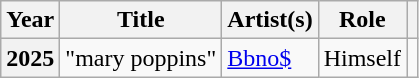<table class="wikitable plainrowheaders" style="margin-right: 0;">
<tr>
<th scope="col">Year</th>
<th scope="col">Title</th>
<th scope="col">Artist(s)</th>
<th>Role</th>
<th scope="col" class="unsortable"></th>
</tr>
<tr>
<th scope="row">2025</th>
<td>"mary poppins"</td>
<td><a href='#'>Bbno$</a></td>
<td>Himself</td>
<td style="text-align: center;"></td>
</tr>
</table>
